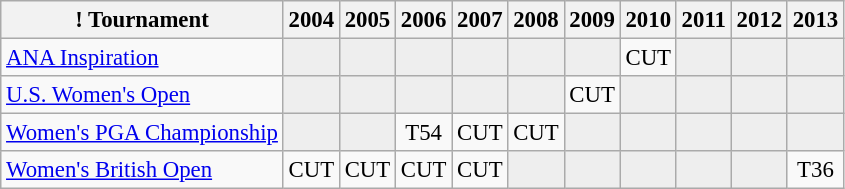<table class="wikitable" style="font-size:95%;text-align:center;">
<tr>
<th>! Tournament</th>
<th>2004</th>
<th>2005</th>
<th>2006</th>
<th>2007</th>
<th>2008</th>
<th>2009</th>
<th>2010</th>
<th>2011</th>
<th>2012</th>
<th>2013</th>
</tr>
<tr>
<td align=left><a href='#'>ANA Inspiration</a></td>
<td style="background:#eeeeee;"></td>
<td style="background:#eeeeee;"></td>
<td style="background:#eeeeee;"></td>
<td style="background:#eeeeee;"></td>
<td style="background:#eeeeee;"></td>
<td style="background:#eeeeee;"></td>
<td>CUT</td>
<td style="background:#eeeeee;"></td>
<td style="background:#eeeeee;"></td>
<td style="background:#eeeeee;"></td>
</tr>
<tr>
<td align=left><a href='#'>U.S. Women's Open</a></td>
<td style="background:#eeeeee;"></td>
<td style="background:#eeeeee;"></td>
<td style="background:#eeeeee;"></td>
<td style="background:#eeeeee;"></td>
<td style="background:#eeeeee;"></td>
<td>CUT</td>
<td style="background:#eeeeee;"></td>
<td style="background:#eeeeee;"></td>
<td style="background:#eeeeee;"></td>
<td style="background:#eeeeee;"></td>
</tr>
<tr>
<td align=left><a href='#'>Women's PGA Championship</a></td>
<td style="background:#eeeeee;"></td>
<td style="background:#eeeeee;"></td>
<td>T54</td>
<td>CUT</td>
<td>CUT</td>
<td style="background:#eeeeee;"></td>
<td style="background:#eeeeee;"></td>
<td style="background:#eeeeee;"></td>
<td style="background:#eeeeee;"></td>
<td style="background:#eeeeee;"></td>
</tr>
<tr>
<td align=left><a href='#'>Women's British Open</a></td>
<td>CUT</td>
<td>CUT</td>
<td>CUT</td>
<td>CUT</td>
<td style="background:#eeeeee;"></td>
<td style="background:#eeeeee;"></td>
<td style="background:#eeeeee;"></td>
<td style="background:#eeeeee;"></td>
<td style="background:#eeeeee;"></td>
<td>T36</td>
</tr>
</table>
